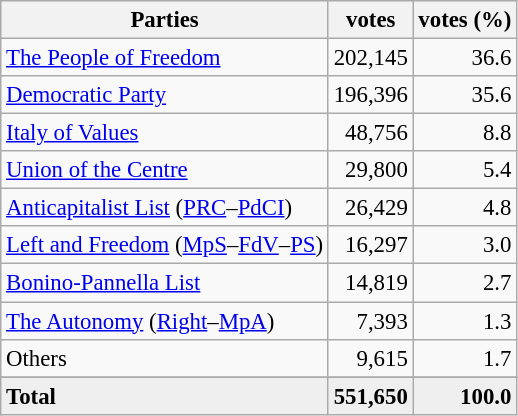<table class="wikitable" style="font-size:95%">
<tr bgcolor="EFEFEF">
<th>Parties</th>
<th>votes</th>
<th>votes (%)</th>
</tr>
<tr>
<td><a href='#'>The People of Freedom</a></td>
<td align=right valign=top>202,145</td>
<td align=right valign=top>36.6</td>
</tr>
<tr>
<td><a href='#'>Democratic Party</a></td>
<td align=right>196,396</td>
<td align=right>35.6</td>
</tr>
<tr>
<td><a href='#'>Italy of Values</a></td>
<td align=right>48,756</td>
<td align=right>8.8</td>
</tr>
<tr>
<td><a href='#'>Union of the Centre</a></td>
<td align=right>29,800</td>
<td align=right>5.4</td>
</tr>
<tr>
<td><a href='#'>Anticapitalist List</a> (<a href='#'>PRC</a>–<a href='#'>PdCI</a>)</td>
<td align=right>26,429</td>
<td align=right>4.8</td>
</tr>
<tr>
<td><a href='#'>Left and Freedom</a> (<a href='#'>MpS</a>–<a href='#'>FdV</a>–<a href='#'>PS</a>)</td>
<td align=right>16,297</td>
<td align=right>3.0</td>
</tr>
<tr>
<td><a href='#'>Bonino-Pannella List</a></td>
<td align=right>14,819</td>
<td align=right>2.7</td>
</tr>
<tr>
<td><a href='#'>The Autonomy</a> (<a href='#'>Right</a>–<a href='#'>MpA</a>)</td>
<td align=right>7,393</td>
<td align=right>1.3</td>
</tr>
<tr>
<td>Others</td>
<td align=right>9,615</td>
<td align=right>1.7</td>
</tr>
<tr>
</tr>
<tr bgcolor="EFEFEF">
<td><strong>Total</strong></td>
<td align=right><strong>551,650</strong></td>
<td align=right><strong>100.0</strong></td>
</tr>
</table>
